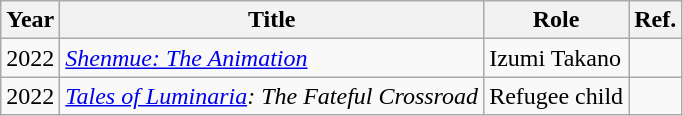<table class="wikitable sortable plainrowheaders">
<tr>
<th scope="col">Year</th>
<th scope="col">Title</th>
<th scope="col">Role</th>
<th scope="col" class="unsortable">Ref.</th>
</tr>
<tr>
<td>2022</td>
<td><em><a href='#'>Shenmue: The Animation</a></em></td>
<td>Izumi Takano</td>
<td></td>
</tr>
<tr>
<td>2022</td>
<td><em><a href='#'>Tales of Luminaria</a>: The Fateful Crossroad</em></td>
<td>Refugee child</td>
<td></td>
</tr>
</table>
